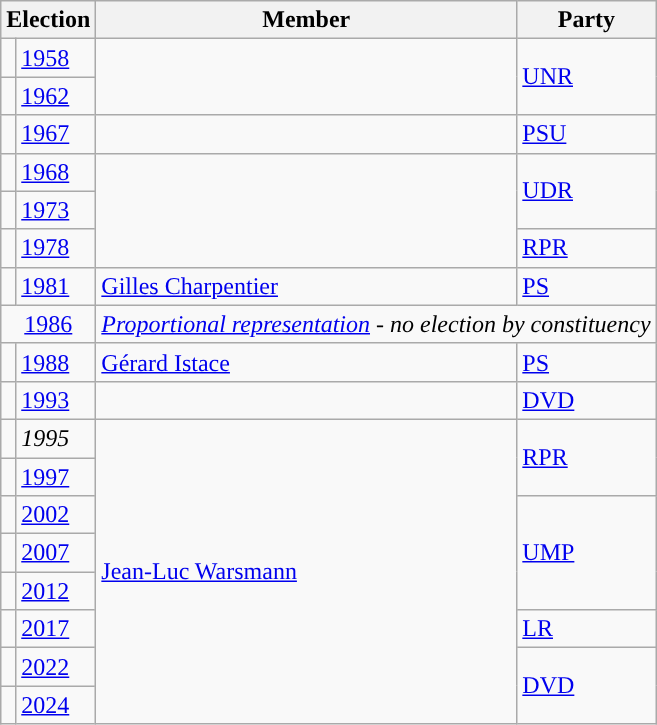<table class="wikitable">
<tr>
<th colspan="2">Election</th>
<th>Member</th>
<th>Party</th>
</tr>
<tr>
<td style="color:inherit;background-color: "></td>
<td><a href='#'>1958</a></td>
<td rowspan="2"></td>
<td rowspan="2"><a href='#'>UNR</a></td>
</tr>
<tr>
<td style="color:inherit;background-color: "></td>
<td><a href='#'>1962</a></td>
</tr>
<tr>
<td style="color:inherit;background-color: "></td>
<td><a href='#'>1967</a></td>
<td></td>
<td><a href='#'>PSU</a></td>
</tr>
<tr>
<td style="color:inherit;background-color: "></td>
<td><a href='#'>1968</a></td>
<td rowspan="3"></td>
<td rowspan="2"><a href='#'>UDR</a></td>
</tr>
<tr>
<td style="color:inherit;background-color: "></td>
<td><a href='#'>1973</a></td>
</tr>
<tr>
<td style="color:inherit;background-color: "></td>
<td><a href='#'>1978</a></td>
<td><a href='#'>RPR</a></td>
</tr>
<tr>
<td style="color:inherit;background-color: "></td>
<td><a href='#'>1981</a></td>
<td><a href='#'>Gilles Charpentier</a></td>
<td><a href='#'>PS</a></td>
</tr>
<tr>
<td colspan="2" align="center"><a href='#'>1986</a></td>
<td colspan="2"><em><a href='#'>Proportional representation</a> - no election by constituency</em></td>
</tr>
<tr>
<td style="color:inherit;background-color: "></td>
<td><a href='#'>1988</a></td>
<td><a href='#'>Gérard Istace</a></td>
<td><a href='#'>PS</a></td>
</tr>
<tr>
<td style="color:inherit;background-color: "></td>
<td><a href='#'>1993</a></td>
<td></td>
<td><a href='#'>DVD</a></td>
</tr>
<tr>
<td style="color:inherit;background-color: "></td>
<td><em>1995</em></td>
<td rowspan="8"><a href='#'>Jean-Luc Warsmann</a></td>
<td rowspan="2"><a href='#'>RPR</a></td>
</tr>
<tr>
<td style="color:inherit;background-color: "></td>
<td><a href='#'>1997</a></td>
</tr>
<tr>
<td style="color:inherit;background-color: "></td>
<td><a href='#'>2002</a></td>
<td rowspan="3"><a href='#'>UMP</a></td>
</tr>
<tr>
<td style="color:inherit;background-color: "></td>
<td><a href='#'>2007</a></td>
</tr>
<tr>
<td style="color:inherit;background-color: "></td>
<td><a href='#'>2012</a></td>
</tr>
<tr>
<td style="color:inherit;background-color: "></td>
<td><a href='#'>2017</a></td>
<td><a href='#'>LR</a></td>
</tr>
<tr>
<td style="color:inherit;background-color: "></td>
<td><a href='#'>2022</a></td>
<td rowspan="2"><a href='#'>DVD</a></td>
</tr>
<tr>
<td style="color:inherit;background-color: "></td>
<td><a href='#'>2024</a></td>
</tr>
</table>
